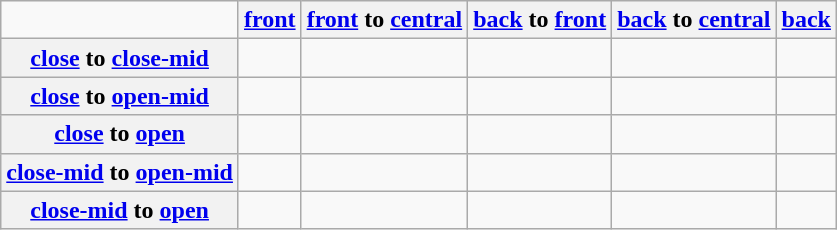<table class="wikitable" border="1">
<tr>
<td></td>
<th><a href='#'>front</a></th>
<th><a href='#'>front</a> to <a href='#'>central</a></th>
<th><a href='#'>back</a> to <a href='#'>front</a></th>
<th><a href='#'>back</a> to <a href='#'>central</a></th>
<th><a href='#'>back</a></th>
</tr>
<tr align="center">
<th><a href='#'>close</a> to <a href='#'>close-mid</a></th>
<td></td>
<td></td>
<td></td>
<td></td>
<td></td>
</tr>
<tr align="center">
<th><a href='#'>close</a> to <a href='#'>open-mid</a></th>
<td></td>
<td></td>
<td></td>
<td></td>
<td></td>
</tr>
<tr align="center">
<th><a href='#'>close</a> to <a href='#'>open</a></th>
<td></td>
<td></td>
<td></td>
<td></td>
<td></td>
</tr>
<tr align="center">
<th><a href='#'>close-mid</a> to <a href='#'>open-mid</a></th>
<td></td>
<td></td>
<td></td>
<td></td>
<td></td>
</tr>
<tr align="center">
<th><a href='#'>close-mid</a> to <a href='#'>open</a></th>
<td></td>
<td></td>
<td></td>
<td></td>
<td></td>
</tr>
</table>
